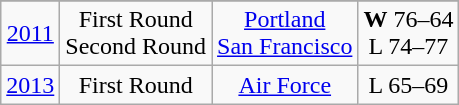<table class="wikitable" style="text-align:center">
<tr>
</tr>
<tr align="center">
<td><a href='#'>2011</a></td>
<td>First Round<br>Second Round</td>
<td><a href='#'>Portland</a><br><a href='#'>San Francisco</a></td>
<td><strong>W</strong> 76–64<br>L 74–77</td>
</tr>
<tr align="center">
<td><a href='#'>2013</a></td>
<td>First Round</td>
<td><a href='#'>Air Force</a></td>
<td>L 65–69</td>
</tr>
</table>
